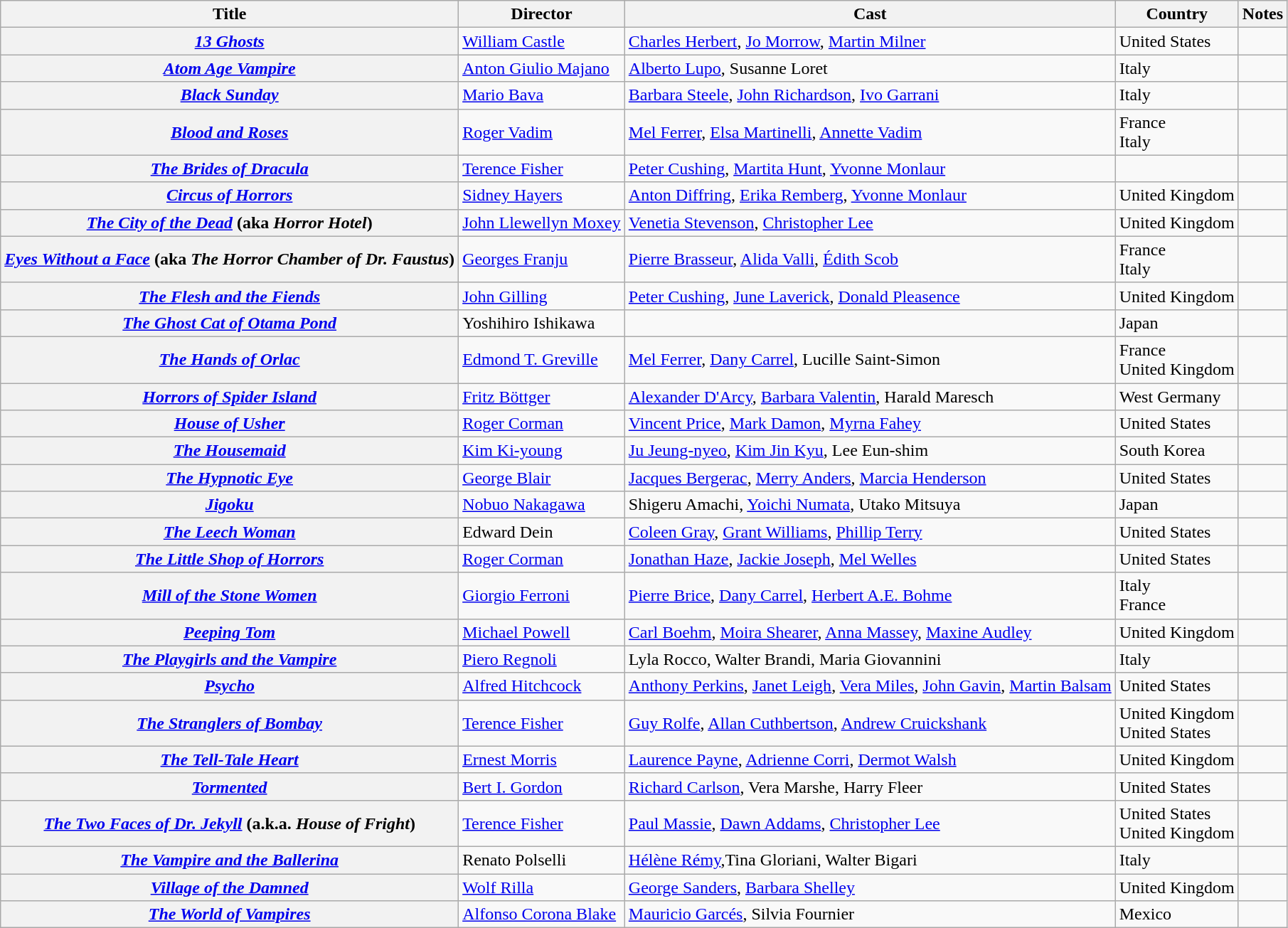<table class="wikitable sortable">
<tr>
<th scope="col">Title</th>
<th scope="col" class="unsortable">Director</th>
<th scope="col" class="unsortable">Cast</th>
<th scope="col">Country</th>
<th scope="col" class="unsortable">Notes</th>
</tr>
<tr>
<th><em><a href='#'>13 Ghosts</a></em></th>
<td><a href='#'>William Castle</a></td>
<td><a href='#'>Charles Herbert</a>, <a href='#'>Jo Morrow</a>, <a href='#'>Martin Milner</a></td>
<td>United States</td>
<td></td>
</tr>
<tr>
<th><em><a href='#'>Atom Age Vampire</a></em></th>
<td><a href='#'>Anton Giulio Majano</a></td>
<td><a href='#'>Alberto Lupo</a>, Susanne Loret</td>
<td>Italy</td>
<td></td>
</tr>
<tr>
<th><em><a href='#'>Black Sunday</a></em></th>
<td><a href='#'>Mario Bava</a></td>
<td><a href='#'>Barbara Steele</a>, <a href='#'>John Richardson</a>, <a href='#'>Ivo Garrani</a></td>
<td>Italy</td>
<td></td>
</tr>
<tr>
<th><em><a href='#'>Blood and Roses</a></em></th>
<td><a href='#'>Roger Vadim</a></td>
<td><a href='#'>Mel Ferrer</a>, <a href='#'>Elsa Martinelli</a>, <a href='#'>Annette Vadim</a></td>
<td>France<br>Italy</td>
<td></td>
</tr>
<tr>
<th><em><a href='#'>The Brides of Dracula</a></em></th>
<td><a href='#'>Terence Fisher</a></td>
<td><a href='#'>Peter Cushing</a>, <a href='#'>Martita Hunt</a>, <a href='#'>Yvonne Monlaur</a></td>
<td></td>
<td></td>
</tr>
<tr>
<th><em><a href='#'>Circus of Horrors</a></em></th>
<td><a href='#'>Sidney Hayers</a></td>
<td><a href='#'>Anton Diffring</a>, <a href='#'>Erika Remberg</a>, <a href='#'>Yvonne Monlaur</a></td>
<td>United Kingdom</td>
<td></td>
</tr>
<tr>
<th><em><a href='#'>The City of the Dead</a></em> (aka <em>Horror Hotel</em>)</th>
<td><a href='#'>John Llewellyn Moxey</a></td>
<td><a href='#'>Venetia Stevenson</a>, <a href='#'>Christopher Lee</a></td>
<td>United Kingdom</td>
<td></td>
</tr>
<tr>
<th><em><a href='#'>Eyes Without a Face</a></em> (aka <em>The Horror Chamber of Dr. Faustus</em>)</th>
<td><a href='#'>Georges Franju</a></td>
<td><a href='#'>Pierre Brasseur</a>, <a href='#'>Alida Valli</a>, <a href='#'>Édith Scob</a></td>
<td>France<br>Italy</td>
<td></td>
</tr>
<tr>
<th><em><a href='#'>The Flesh and the Fiends</a></em></th>
<td><a href='#'>John Gilling</a></td>
<td><a href='#'>Peter Cushing</a>, <a href='#'>June Laverick</a>, <a href='#'>Donald Pleasence</a></td>
<td>United Kingdom</td>
<td></td>
</tr>
<tr>
<th><em><a href='#'>The Ghost Cat of Otama Pond</a></em></th>
<td>Yoshihiro Ishikawa</td>
<td></td>
<td>Japan</td>
<td></td>
</tr>
<tr>
<th><em><a href='#'>The Hands of Orlac</a></em></th>
<td><a href='#'>Edmond T. Greville</a></td>
<td><a href='#'>Mel Ferrer</a>, <a href='#'>Dany Carrel</a>, Lucille Saint-Simon</td>
<td>France<br>United Kingdom</td>
<td></td>
</tr>
<tr>
<th><em><a href='#'>Horrors of Spider Island</a></em></th>
<td><a href='#'>Fritz Böttger</a></td>
<td><a href='#'>Alexander D'Arcy</a>, <a href='#'>Barbara Valentin</a>, Harald Maresch</td>
<td>West Germany</td>
<td></td>
</tr>
<tr>
<th><em><a href='#'>House of Usher</a></em></th>
<td><a href='#'>Roger Corman</a></td>
<td><a href='#'>Vincent Price</a>, <a href='#'>Mark Damon</a>, <a href='#'>Myrna Fahey</a></td>
<td>United States</td>
<td></td>
</tr>
<tr>
<th><em><a href='#'>The Housemaid</a></em></th>
<td><a href='#'>Kim Ki-young</a></td>
<td><a href='#'>Ju Jeung-nyeo</a>, <a href='#'>Kim Jin Kyu</a>, Lee Eun-shim</td>
<td>South Korea</td>
<td></td>
</tr>
<tr>
<th><em><a href='#'>The Hypnotic Eye</a></em></th>
<td><a href='#'>George Blair</a></td>
<td><a href='#'>Jacques Bergerac</a>, <a href='#'>Merry Anders</a>, <a href='#'>Marcia Henderson</a></td>
<td>United States</td>
<td></td>
</tr>
<tr>
<th><em><a href='#'>Jigoku</a></em></th>
<td><a href='#'>Nobuo Nakagawa</a></td>
<td>Shigeru Amachi, <a href='#'>Yoichi Numata</a>, Utako Mitsuya</td>
<td>Japan</td>
<td></td>
</tr>
<tr>
<th><em><a href='#'>The Leech Woman</a></em></th>
<td>Edward Dein</td>
<td><a href='#'>Coleen Gray</a>, <a href='#'>Grant Williams</a>, <a href='#'>Phillip Terry</a></td>
<td>United States</td>
<td></td>
</tr>
<tr>
<th><em><a href='#'>The Little Shop of Horrors</a></em></th>
<td><a href='#'>Roger Corman</a></td>
<td><a href='#'>Jonathan Haze</a>, <a href='#'>Jackie Joseph</a>, <a href='#'>Mel Welles</a></td>
<td>United States</td>
<td></td>
</tr>
<tr>
<th><em><a href='#'>Mill of the Stone Women</a></em></th>
<td><a href='#'>Giorgio Ferroni</a></td>
<td><a href='#'>Pierre Brice</a>, <a href='#'>Dany Carrel</a>, <a href='#'>Herbert A.E. Bohme</a></td>
<td>Italy<br>France</td>
<td></td>
</tr>
<tr>
<th><em><a href='#'>Peeping Tom</a></em></th>
<td><a href='#'>Michael Powell</a></td>
<td><a href='#'>Carl Boehm</a>, <a href='#'>Moira Shearer</a>, <a href='#'>Anna Massey</a>, <a href='#'>Maxine Audley</a></td>
<td>United Kingdom</td>
<td></td>
</tr>
<tr>
<th><em><a href='#'>The Playgirls and the Vampire</a></em></th>
<td><a href='#'>Piero Regnoli</a></td>
<td>Lyla Rocco, Walter Brandi, Maria Giovannini</td>
<td>Italy</td>
<td></td>
</tr>
<tr>
<th><em><a href='#'>Psycho</a></em></th>
<td><a href='#'>Alfred Hitchcock</a></td>
<td><a href='#'>Anthony Perkins</a>, <a href='#'>Janet Leigh</a>, <a href='#'>Vera Miles</a>, <a href='#'>John Gavin</a>, <a href='#'>Martin Balsam</a></td>
<td>United States</td>
<td></td>
</tr>
<tr>
<th><em><a href='#'>The Stranglers of Bombay</a></em></th>
<td><a href='#'>Terence Fisher</a></td>
<td><a href='#'>Guy Rolfe</a>, <a href='#'>Allan Cuthbertson</a>, <a href='#'>Andrew Cruickshank</a></td>
<td>United Kingdom<br>United States</td>
<td></td>
</tr>
<tr>
<th><em><a href='#'>The Tell-Tale Heart</a></em></th>
<td><a href='#'>Ernest Morris</a></td>
<td><a href='#'>Laurence Payne</a>, <a href='#'>Adrienne Corri</a>, <a href='#'>Dermot Walsh</a></td>
<td>United Kingdom</td>
<td></td>
</tr>
<tr>
<th><em><a href='#'>Tormented</a></em></th>
<td><a href='#'>Bert I. Gordon</a></td>
<td><a href='#'>Richard Carlson</a>, Vera Marshe, Harry Fleer</td>
<td>United States</td>
<td></td>
</tr>
<tr>
<th><em><a href='#'>The Two Faces of Dr. Jekyll</a></em> (a.k.a. <em>House of Fright</em>)</th>
<td><a href='#'>Terence Fisher</a></td>
<td><a href='#'>Paul Massie</a>, <a href='#'>Dawn Addams</a>, <a href='#'>Christopher Lee</a></td>
<td>United States<br>United Kingdom</td>
<td></td>
</tr>
<tr>
<th><em><a href='#'>The Vampire and the Ballerina</a></em></th>
<td>Renato Polselli</td>
<td><a href='#'>Hélène Rémy</a>,Tina Gloriani, Walter Bigari</td>
<td>Italy</td>
<td></td>
</tr>
<tr>
<th><em><a href='#'>Village of the Damned</a></em></th>
<td><a href='#'>Wolf Rilla</a></td>
<td><a href='#'>George Sanders</a>, <a href='#'>Barbara Shelley</a></td>
<td>United Kingdom</td>
<td></td>
</tr>
<tr>
<th><em><a href='#'>The World of Vampires</a></em></th>
<td><a href='#'>Alfonso Corona Blake</a></td>
<td><a href='#'>Mauricio Garcés</a>, Silvia Fournier</td>
<td>Mexico</td>
<td></td>
</tr>
</table>
